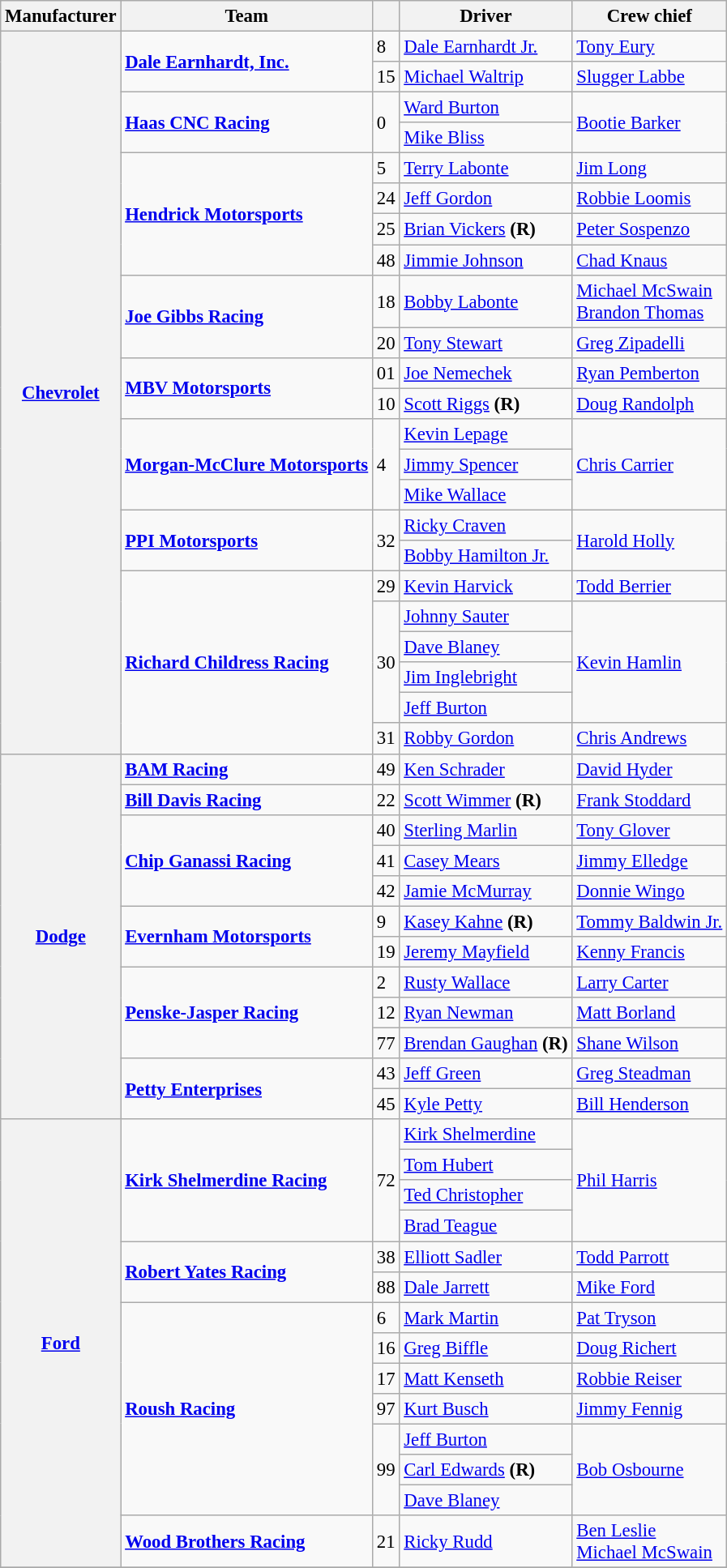<table class="wikitable" style="font-size: 95%;">
<tr>
<th>Manufacturer</th>
<th>Team</th>
<th></th>
<th>Driver</th>
<th>Crew chief</th>
</tr>
<tr>
<th rowspan=23><a href='#'>Chevrolet</a></th>
<td rowspan=2><strong><a href='#'>Dale Earnhardt, Inc.</a></strong></td>
<td>8</td>
<td><a href='#'>Dale Earnhardt Jr.</a></td>
<td><a href='#'>Tony Eury</a></td>
</tr>
<tr>
<td>15</td>
<td><a href='#'>Michael Waltrip</a></td>
<td><a href='#'>Slugger Labbe</a></td>
</tr>
<tr>
<td rowspan=2><strong><a href='#'>Haas CNC Racing</a></strong></td>
<td rowspan=2>0</td>
<td><a href='#'>Ward Burton</a> <small></small></td>
<td rowspan=2><a href='#'>Bootie Barker</a></td>
</tr>
<tr>
<td><a href='#'>Mike Bliss</a> <small></small></td>
</tr>
<tr>
<td rowspan=4><strong><a href='#'>Hendrick Motorsports</a></strong></td>
<td>5</td>
<td><a href='#'>Terry Labonte</a></td>
<td><a href='#'>Jim Long</a></td>
</tr>
<tr>
<td>24</td>
<td><a href='#'>Jeff Gordon</a></td>
<td><a href='#'>Robbie Loomis</a></td>
</tr>
<tr>
<td>25</td>
<td><a href='#'>Brian Vickers</a> <strong>(R)</strong></td>
<td><a href='#'>Peter Sospenzo</a></td>
</tr>
<tr>
<td>48</td>
<td><a href='#'>Jimmie Johnson</a></td>
<td><a href='#'>Chad Knaus</a></td>
</tr>
<tr>
<td rowspan=2><strong><a href='#'>Joe Gibbs Racing</a></strong></td>
<td>18</td>
<td><a href='#'>Bobby Labonte</a></td>
<td><a href='#'>Michael McSwain</a> <small></small><br> <a href='#'>Brandon Thomas</a> <small></small></td>
</tr>
<tr>
<td>20</td>
<td><a href='#'>Tony Stewart</a></td>
<td><a href='#'>Greg Zipadelli</a></td>
</tr>
<tr>
<td rowspan=2><strong><a href='#'>MBV Motorsports</a></strong></td>
<td>01</td>
<td><a href='#'>Joe Nemechek</a></td>
<td><a href='#'>Ryan Pemberton</a></td>
</tr>
<tr>
<td>10</td>
<td><a href='#'>Scott Riggs</a> <strong>(R)</strong></td>
<td><a href='#'>Doug Randolph</a></td>
</tr>
<tr>
<td rowspan=3><strong><a href='#'>Morgan-McClure Motorsports</a></strong></td>
<td rowspan=3>4</td>
<td><a href='#'>Kevin Lepage</a> <small></small></td>
<td rowspan=3><a href='#'>Chris Carrier</a></td>
</tr>
<tr>
<td><a href='#'>Jimmy Spencer</a> <small></small></td>
</tr>
<tr>
<td><a href='#'>Mike Wallace</a> <small></small></td>
</tr>
<tr>
<td rowspan=2><strong><a href='#'>PPI Motorsports</a></strong></td>
<td rowspan=2>32</td>
<td><a href='#'>Ricky Craven</a> <small></small></td>
<td rowspan=2><a href='#'>Harold Holly</a></td>
</tr>
<tr>
<td><a href='#'>Bobby Hamilton Jr.</a> <small></small></td>
</tr>
<tr>
<td rowspan=6><strong><a href='#'>Richard Childress Racing</a></strong></td>
<td>29</td>
<td><a href='#'>Kevin Harvick</a></td>
<td><a href='#'>Todd Berrier</a></td>
</tr>
<tr>
<td rowspan=4>30</td>
<td><a href='#'>Johnny Sauter</a> <small></small></td>
<td rowspan=4><a href='#'>Kevin Hamlin</a></td>
</tr>
<tr>
<td><a href='#'>Dave Blaney</a> <small></small></td>
</tr>
<tr>
<td><a href='#'>Jim Inglebright</a> <small></small></td>
</tr>
<tr>
<td><a href='#'>Jeff Burton</a> <small></small></td>
</tr>
<tr>
<td>31</td>
<td><a href='#'>Robby Gordon</a></td>
<td><a href='#'>Chris Andrews</a></td>
</tr>
<tr>
<th rowspan=12><a href='#'>Dodge</a></th>
<td><strong><a href='#'>BAM Racing</a></strong></td>
<td>49</td>
<td><a href='#'>Ken Schrader</a></td>
<td><a href='#'>David Hyder</a></td>
</tr>
<tr>
<td><strong><a href='#'>Bill Davis Racing</a></strong></td>
<td>22</td>
<td><a href='#'>Scott Wimmer</a> <strong>(R)</strong></td>
<td><a href='#'>Frank Stoddard</a></td>
</tr>
<tr>
<td rowspan=3><strong><a href='#'>Chip Ganassi Racing</a></strong></td>
<td>40</td>
<td><a href='#'>Sterling Marlin</a></td>
<td><a href='#'>Tony Glover</a></td>
</tr>
<tr>
<td>41</td>
<td><a href='#'>Casey Mears</a></td>
<td><a href='#'>Jimmy Elledge</a></td>
</tr>
<tr>
<td>42</td>
<td><a href='#'>Jamie McMurray</a></td>
<td><a href='#'>Donnie Wingo</a></td>
</tr>
<tr>
<td rowspan=2><strong><a href='#'>Evernham Motorsports</a></strong></td>
<td>9</td>
<td><a href='#'>Kasey Kahne</a> <strong>(R)</strong></td>
<td><a href='#'>Tommy Baldwin Jr.</a></td>
</tr>
<tr>
<td>19</td>
<td><a href='#'>Jeremy Mayfield</a></td>
<td><a href='#'>Kenny Francis</a></td>
</tr>
<tr>
<td rowspan=3><strong><a href='#'>Penske-Jasper Racing</a></strong></td>
<td>2</td>
<td><a href='#'>Rusty Wallace</a></td>
<td><a href='#'>Larry Carter</a></td>
</tr>
<tr>
<td>12</td>
<td><a href='#'>Ryan Newman</a></td>
<td><a href='#'>Matt Borland</a></td>
</tr>
<tr>
<td>77</td>
<td><a href='#'>Brendan Gaughan</a> <strong>(R)</strong></td>
<td><a href='#'>Shane Wilson</a></td>
</tr>
<tr>
<td rowspan=2><strong> <a href='#'>Petty Enterprises</a></strong></td>
<td>43</td>
<td><a href='#'>Jeff Green</a></td>
<td><a href='#'>Greg Steadman</a></td>
</tr>
<tr>
<td>45</td>
<td><a href='#'>Kyle Petty</a></td>
<td><a href='#'>Bill Henderson</a></td>
</tr>
<tr>
<th rowspan=14><a href='#'>Ford</a></th>
<td rowspan=4><strong><a href='#'>Kirk Shelmerdine Racing</a></strong></td>
<td rowspan=4>72</td>
<td><a href='#'>Kirk Shelmerdine</a> <small></small></td>
<td rowspan=4><a href='#'>Phil Harris</a></td>
</tr>
<tr>
<td><a href='#'>Tom Hubert</a> <small></small></td>
</tr>
<tr>
<td><a href='#'>Ted Christopher</a> <small></small></td>
</tr>
<tr>
<td><a href='#'>Brad Teague</a> <small></small></td>
</tr>
<tr>
<td rowspan=2><strong><a href='#'>Robert Yates Racing</a></strong></td>
<td>38</td>
<td><a href='#'>Elliott Sadler</a></td>
<td><a href='#'>Todd Parrott</a></td>
</tr>
<tr>
<td>88</td>
<td><a href='#'>Dale Jarrett</a></td>
<td><a href='#'>Mike Ford</a></td>
</tr>
<tr>
<td rowspan=7><strong><a href='#'>Roush Racing</a></strong></td>
<td>6</td>
<td><a href='#'>Mark Martin</a></td>
<td><a href='#'>Pat Tryson</a></td>
</tr>
<tr>
<td>16</td>
<td><a href='#'>Greg Biffle</a></td>
<td><a href='#'>Doug Richert</a></td>
</tr>
<tr>
<td>17</td>
<td><a href='#'>Matt Kenseth</a></td>
<td><a href='#'>Robbie Reiser</a></td>
</tr>
<tr>
<td>97</td>
<td><a href='#'>Kurt Busch</a></td>
<td><a href='#'>Jimmy Fennig</a></td>
</tr>
<tr>
<td rowspan=3>99</td>
<td><a href='#'>Jeff Burton</a> <small></small></td>
<td rowspan=3><a href='#'>Bob Osbourne</a></td>
</tr>
<tr>
<td><a href='#'>Carl Edwards</a> <strong>(R)</strong> <small></small></td>
</tr>
<tr>
<td><a href='#'>Dave Blaney</a> <small></small></td>
</tr>
<tr>
<td><strong><a href='#'>Wood Brothers Racing</a></strong></td>
<td>21</td>
<td><a href='#'>Ricky Rudd</a></td>
<td><a href='#'>Ben Leslie</a> <small></small><br> <a href='#'>Michael McSwain</a> <small></small></td>
</tr>
<tr>
</tr>
</table>
